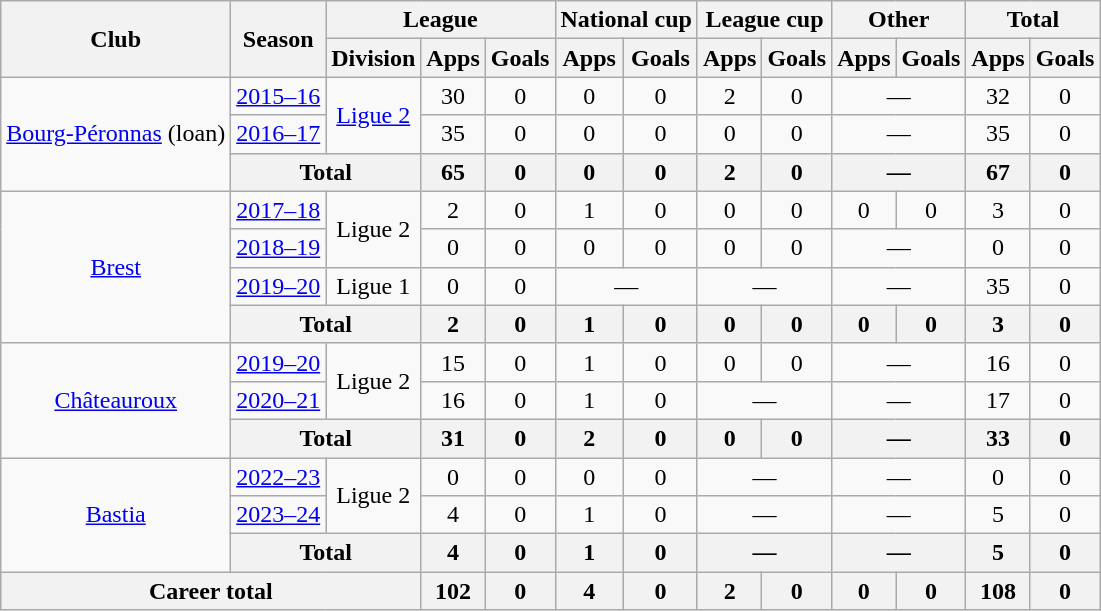<table class="wikitable" style="text-align:center">
<tr>
<th rowspan="2">Club</th>
<th rowspan="2">Season</th>
<th colspan="3">League</th>
<th colspan="2">National cup</th>
<th colspan="2">League cup</th>
<th colspan="2">Other</th>
<th colspan="2">Total</th>
</tr>
<tr>
<th>Division</th>
<th>Apps</th>
<th>Goals</th>
<th>Apps</th>
<th>Goals</th>
<th>Apps</th>
<th>Goals</th>
<th>Apps</th>
<th>Goals</th>
<th>Apps</th>
<th>Goals</th>
</tr>
<tr>
<td rowspan="3"><a href='#'>Bourg-Péronnas</a> (loan)</td>
<td><a href='#'>2015–16</a></td>
<td rowspan="2"><a href='#'>Ligue 2</a></td>
<td>30</td>
<td>0</td>
<td>0</td>
<td>0</td>
<td>2</td>
<td>0</td>
<td colspan="2">—</td>
<td>32</td>
<td>0</td>
</tr>
<tr>
<td><a href='#'>2016–17</a></td>
<td>35</td>
<td>0</td>
<td>0</td>
<td>0</td>
<td>0</td>
<td>0</td>
<td colspan="2">—</td>
<td>35</td>
<td>0</td>
</tr>
<tr>
<th colspan="2">Total</th>
<th>65</th>
<th>0</th>
<th>0</th>
<th>0</th>
<th>2</th>
<th>0</th>
<th colspan="2">—</th>
<th>67</th>
<th>0</th>
</tr>
<tr>
<td rowspan="4"><a href='#'>Brest</a></td>
<td><a href='#'>2017–18</a></td>
<td rowspan="2">Ligue 2</td>
<td>2</td>
<td>0</td>
<td>1</td>
<td>0</td>
<td>0</td>
<td>0</td>
<td>0</td>
<td>0</td>
<td>3</td>
<td>0</td>
</tr>
<tr>
<td><a href='#'>2018–19</a></td>
<td>0</td>
<td>0</td>
<td>0</td>
<td>0</td>
<td>0</td>
<td>0</td>
<td colspan="2">—</td>
<td>0</td>
<td>0</td>
</tr>
<tr>
<td><a href='#'>2019–20</a></td>
<td>Ligue 1</td>
<td>0</td>
<td>0</td>
<td colspan="2">—</td>
<td colspan="2">—</td>
<td colspan="2">—</td>
<td>35</td>
<td>0</td>
</tr>
<tr>
<th colspan="2">Total</th>
<th>2</th>
<th>0</th>
<th>1</th>
<th>0</th>
<th>0</th>
<th>0</th>
<th>0</th>
<th>0</th>
<th>3</th>
<th>0</th>
</tr>
<tr>
<td rowspan="3"><a href='#'>Châteauroux</a></td>
<td><a href='#'>2019–20</a></td>
<td rowspan="2">Ligue 2</td>
<td>15</td>
<td>0</td>
<td>1</td>
<td>0</td>
<td>0</td>
<td>0</td>
<td colspan="2">—</td>
<td>16</td>
<td>0</td>
</tr>
<tr>
<td><a href='#'>2020–21</a></td>
<td>16</td>
<td>0</td>
<td>1</td>
<td>0</td>
<td colspan="2">—</td>
<td colspan="2">—</td>
<td>17</td>
<td>0</td>
</tr>
<tr>
<th colspan="2">Total</th>
<th>31</th>
<th>0</th>
<th>2</th>
<th>0</th>
<th>0</th>
<th>0</th>
<th colspan="2">—</th>
<th>33</th>
<th>0</th>
</tr>
<tr>
<td rowspan="3"><a href='#'>Bastia</a></td>
<td><a href='#'>2022–23</a></td>
<td rowspan="2">Ligue 2</td>
<td>0</td>
<td>0</td>
<td>0</td>
<td>0</td>
<td colspan="2">—</td>
<td colspan="2">—</td>
<td>0</td>
<td>0</td>
</tr>
<tr>
<td><a href='#'>2023–24</a></td>
<td>4</td>
<td>0</td>
<td>1</td>
<td>0</td>
<td colspan="2">—</td>
<td colspan="2">—</td>
<td>5</td>
<td>0</td>
</tr>
<tr>
<th colspan="2">Total</th>
<th>4</th>
<th>0</th>
<th>1</th>
<th>0</th>
<th colspan="2">—</th>
<th colspan="2">—</th>
<th>5</th>
<th>0</th>
</tr>
<tr>
<th colspan="3">Career total</th>
<th>102</th>
<th>0</th>
<th>4</th>
<th>0</th>
<th>2</th>
<th>0</th>
<th>0</th>
<th>0</th>
<th>108</th>
<th>0</th>
</tr>
</table>
